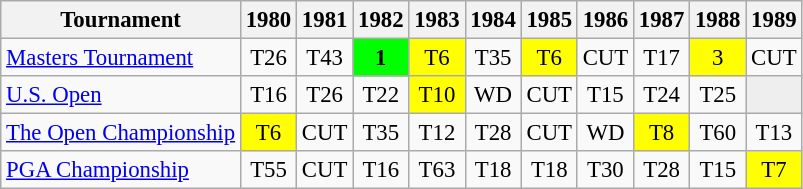<table class="wikitable" style="font-size:95%;text-align:center;">
<tr>
<th>Tournament</th>
<th>1980</th>
<th>1981</th>
<th>1982</th>
<th>1983</th>
<th>1984</th>
<th>1985</th>
<th>1986</th>
<th>1987</th>
<th>1988</th>
<th>1989</th>
</tr>
<tr>
<td align=left><a href='#'>Masters Tournament</a></td>
<td>T26</td>
<td>T43</td>
<td style="background:lime;"><strong>1</strong></td>
<td style="background:yellow;">T6</td>
<td>T35</td>
<td style="background:yellow;">T6</td>
<td>CUT</td>
<td>T17</td>
<td style="background:yellow;">3</td>
<td>CUT</td>
</tr>
<tr>
<td align=left><a href='#'>U.S. Open</a></td>
<td>T16</td>
<td>T26</td>
<td>T22</td>
<td style="background:yellow;">T10</td>
<td>WD</td>
<td>CUT</td>
<td>T15</td>
<td>T24</td>
<td>T25</td>
<td style="background:#eeeeee;"></td>
</tr>
<tr>
<td align=left><a href='#'>The Open Championship</a></td>
<td style="background:yellow;">T6</td>
<td>CUT</td>
<td>T35</td>
<td>T12</td>
<td>T28</td>
<td>CUT</td>
<td>WD</td>
<td style="background:yellow;">T8</td>
<td>T60</td>
<td>T13</td>
</tr>
<tr>
<td align=left><a href='#'>PGA Championship</a></td>
<td>T55</td>
<td>CUT</td>
<td>T16</td>
<td>T63</td>
<td>T18</td>
<td>T18</td>
<td>T30</td>
<td>T28</td>
<td>T15</td>
<td style="background:yellow;">T7</td>
</tr>
</table>
